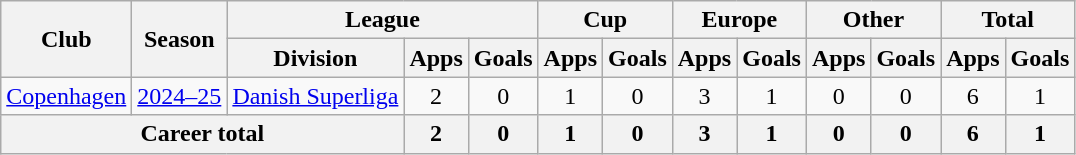<table class="wikitable" style="text-align:center">
<tr>
<th rowspan="2">Club</th>
<th rowspan="2">Season</th>
<th colspan="3">League</th>
<th colspan="2">Cup</th>
<th colspan="2">Europe</th>
<th colspan="2">Other</th>
<th colspan="2">Total</th>
</tr>
<tr>
<th>Division</th>
<th>Apps</th>
<th>Goals</th>
<th>Apps</th>
<th>Goals</th>
<th>Apps</th>
<th>Goals</th>
<th>Apps</th>
<th>Goals</th>
<th>Apps</th>
<th>Goals</th>
</tr>
<tr>
<td><a href='#'>Copenhagen</a></td>
<td><a href='#'>2024–25</a></td>
<td><a href='#'>Danish Superliga</a></td>
<td>2</td>
<td>0</td>
<td>1</td>
<td>0</td>
<td>3</td>
<td>1</td>
<td>0</td>
<td>0</td>
<td>6</td>
<td>1</td>
</tr>
<tr>
<th colspan="3">Career total</th>
<th>2</th>
<th>0</th>
<th>1</th>
<th>0</th>
<th>3</th>
<th>1</th>
<th>0</th>
<th>0</th>
<th>6</th>
<th>1</th>
</tr>
</table>
